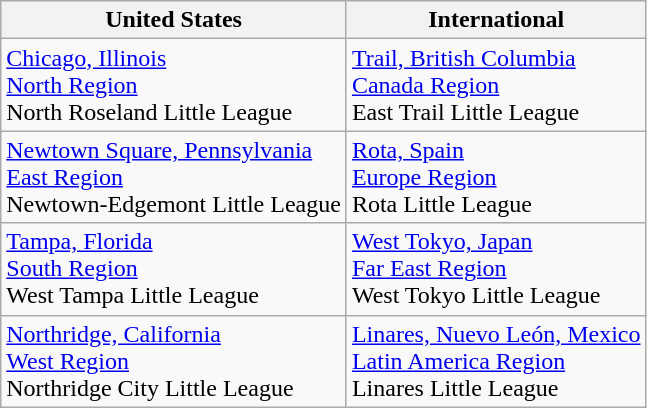<table class="wikitable">
<tr>
<th>United States</th>
<th>International</th>
</tr>
<tr>
<td> <a href='#'>Chicago, Illinois</a><br><a href='#'>North Region</a><br>North Roseland Little League</td>
<td> <a href='#'>Trail, British Columbia</a><br> <a href='#'>Canada Region</a><br>East Trail Little League</td>
</tr>
<tr>
<td> <a href='#'>Newtown Square, Pennsylvania</a><br><a href='#'>East Region</a><br>Newtown-Edgemont Little League</td>
<td> <a href='#'>Rota, Spain</a><br><a href='#'>Europe Region</a><br>Rota Little League</td>
</tr>
<tr>
<td> <a href='#'>Tampa, Florida</a><br><a href='#'>South Region</a><br>West Tampa Little League</td>
<td> <a href='#'>West Tokyo, Japan</a><br><a href='#'>Far East Region</a><br>West Tokyo Little League</td>
</tr>
<tr>
<td> <a href='#'>Northridge, California</a><br><a href='#'>West Region</a><br>Northridge City Little League</td>
<td> <a href='#'>Linares, Nuevo León, Mexico</a><br><a href='#'>Latin America Region</a><br>Linares Little League</td>
</tr>
</table>
